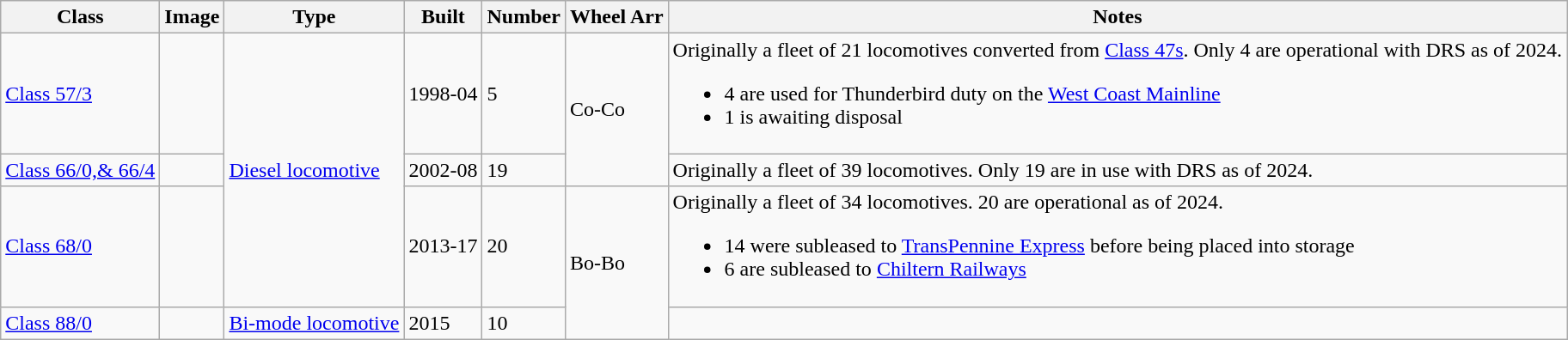<table class="wikitable">
<tr>
<th>Class</th>
<th>Image</th>
<th>Type</th>
<th>Built</th>
<th>Number</th>
<th>Wheel Arr</th>
<th>Notes</th>
</tr>
<tr>
<td><a href='#'>Class 57/3</a></td>
<td></td>
<td rowspan="3"><a href='#'>Diesel locomotive</a></td>
<td>1998-04</td>
<td>5</td>
<td rowspan="2">Co-Co</td>
<td>Originally a fleet of 21 locomotives converted from <a href='#'>Class 47s</a>. Only 4 are operational with DRS as of 2024.<br><ul><li>4 are used for Thunderbird duty on the <a href='#'>West Coast Mainline</a></li><li>1 is awaiting disposal</li></ul></td>
</tr>
<tr>
<td><a href='#'>Class 66/0,& 66/4</a></td>
<td></td>
<td>2002-08</td>
<td>19</td>
<td>Originally a fleet of 39 locomotives. Only 19 are in use with DRS as of 2024.</td>
</tr>
<tr>
<td><a href='#'>Class 68/0</a></td>
<td><br></td>
<td>2013-17</td>
<td>20</td>
<td rowspan="2">Bo-Bo</td>
<td>Originally a fleet of 34 locomotives. 20 are operational as of 2024.<br><ul><li>14 were subleased to <a href='#'>TransPennine Express</a> before being placed into storage</li><li>6 are subleased to <a href='#'>Chiltern Railways</a></li></ul></td>
</tr>
<tr>
<td><a href='#'>Class 88/0</a></td>
<td></td>
<td><a href='#'>Bi-mode locomotive</a></td>
<td>2015</td>
<td>10</td>
<td></td>
</tr>
</table>
